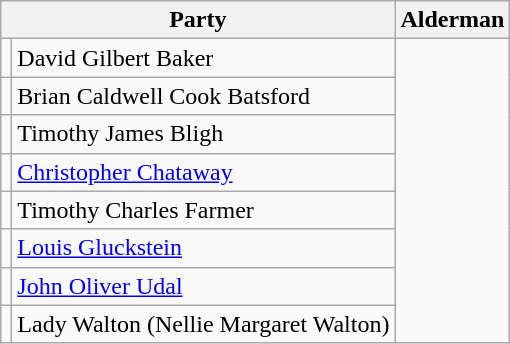<table class="wikitable">
<tr>
<th colspan="2">Party</th>
<th>Alderman</th>
</tr>
<tr>
<td></td>
<td>David Gilbert Baker</td>
</tr>
<tr>
<td></td>
<td>Brian Caldwell Cook Batsford</td>
</tr>
<tr>
<td></td>
<td>Timothy James Bligh</td>
</tr>
<tr>
<td></td>
<td><a href='#'>Christopher Chataway</a></td>
</tr>
<tr>
<td></td>
<td>Timothy Charles Farmer</td>
</tr>
<tr>
<td></td>
<td><a href='#'>Louis Gluckstein</a></td>
</tr>
<tr>
<td></td>
<td><a href='#'>John Oliver Udal</a></td>
</tr>
<tr>
<td></td>
<td>Lady Walton (Nellie Margaret Walton)</td>
</tr>
</table>
